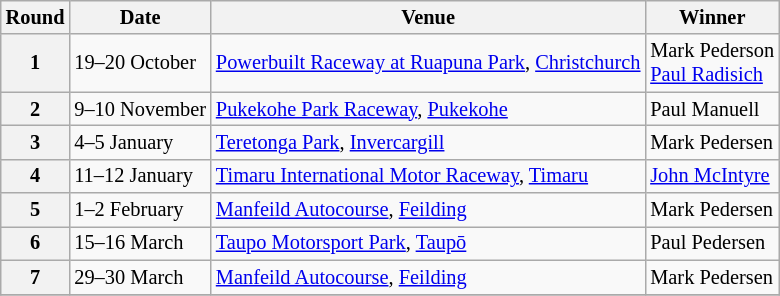<table class="wikitable" style="font-size: 85%">
<tr>
<th>Round</th>
<th>Date</th>
<th>Venue</th>
<th>Winner</th>
</tr>
<tr>
<th>1</th>
<td>19–20 October</td>
<td><a href='#'>Powerbuilt Raceway at Ruapuna Park</a>, <a href='#'>Christchurch</a></td>
<td> Mark Pederson <br>  <a href='#'>Paul Radisich</a></td>
</tr>
<tr>
<th>2</th>
<td>9–10 November</td>
<td><a href='#'>Pukekohe Park Raceway</a>, <a href='#'>Pukekohe</a></td>
<td> Paul Manuell</td>
</tr>
<tr>
<th>3</th>
<td>4–5 January</td>
<td><a href='#'>Teretonga Park</a>, <a href='#'>Invercargill</a></td>
<td> Mark Pedersen</td>
</tr>
<tr>
<th>4</th>
<td>11–12 January</td>
<td><a href='#'>Timaru International Motor Raceway</a>, <a href='#'>Timaru</a></td>
<td> <a href='#'>John McIntyre</a></td>
</tr>
<tr>
<th>5</th>
<td>1–2 February</td>
<td><a href='#'>Manfeild Autocourse</a>, <a href='#'>Feilding</a></td>
<td> Mark Pedersen</td>
</tr>
<tr>
<th>6</th>
<td>15–16 March</td>
<td><a href='#'>Taupo Motorsport Park</a>, <a href='#'>Taupō</a></td>
<td> Paul Pedersen</td>
</tr>
<tr>
<th>7</th>
<td>29–30 March</td>
<td><a href='#'>Manfeild Autocourse</a>, <a href='#'>Feilding</a></td>
<td> Mark Pedersen</td>
</tr>
<tr>
</tr>
</table>
